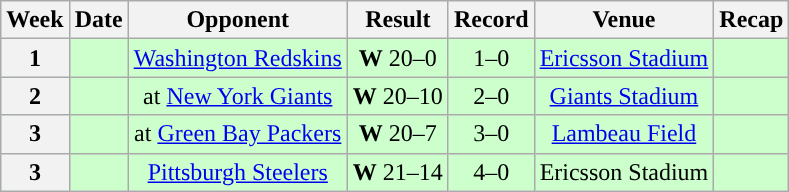<table class="wikitable" style="text-align:center">
<tr>
<th>Week</th>
<th>Date</th>
<th>Opponent</th>
<th>Result</th>
<th>Record</th>
<th>Venue</th>
<th>Recap</th>
</tr>
<tr style="background:#cfc">
<th>1</th>
<td></td>
<td><a href='#'>Washington Redskins</a></td>
<td><strong>W</strong> 20–0</td>
<td>1–0</td>
<td><a href='#'>Ericsson Stadium</a></td>
<td></td>
</tr>
<tr style="background:#cfc">
<th>2</th>
<td></td>
<td>at <a href='#'>New York Giants</a></td>
<td><strong>W</strong> 20–10</td>
<td>2–0</td>
<td><a href='#'>Giants Stadium</a></td>
<td></td>
</tr>
<tr style="background:#cfc">
<th>3</th>
<td></td>
<td>at <a href='#'>Green Bay Packers</a></td>
<td><strong>W</strong> 20–7</td>
<td>3–0</td>
<td><a href='#'>Lambeau Field</a></td>
<td></td>
</tr>
<tr style="background:#cfc">
<th>3</th>
<td></td>
<td><a href='#'>Pittsburgh Steelers</a></td>
<td><strong>W</strong> 21–14</td>
<td>4–0</td>
<td>Ericsson Stadium</td>
<td></td>
</tr>
</table>
